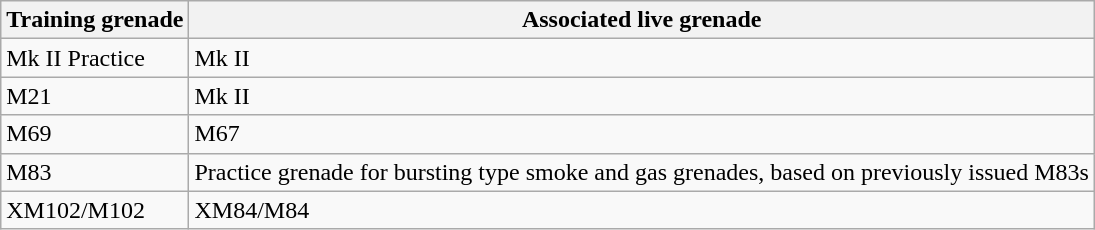<table class="wikitable">
<tr>
<th>Training grenade</th>
<th>Associated live grenade</th>
</tr>
<tr>
<td>Mk II Practice</td>
<td>Mk II</td>
</tr>
<tr>
<td>M21</td>
<td>Mk II</td>
</tr>
<tr>
<td>M69</td>
<td>M67</td>
</tr>
<tr>
<td>M83</td>
<td>Practice grenade for bursting type smoke and gas grenades, based on previously issued M83s</td>
</tr>
<tr>
<td>XM102/M102</td>
<td>XM84/M84</td>
</tr>
</table>
